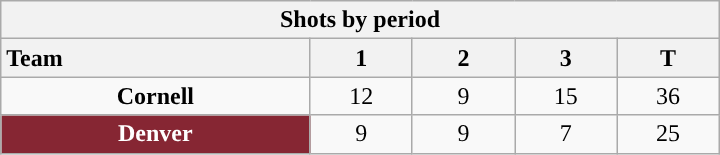<table class="wikitable" style="width:30em; text-align:right;">
<tr>
<th colspan=5>Shots by period</th>
</tr>
<tr>
<th style="width:10em; text-align:left;">Team</th>
<th style="width:3em;">1</th>
<th style="width:3em;">2</th>
<th style="width:3em;">3</th>
<th style="width:3em;">T</th>
</tr>
<tr>
<td align=center><strong>Cornell</strong></td>
<td align=center>12</td>
<td align=center>9</td>
<td align=center>15</td>
<td align=center>36</td>
</tr>
<tr>
<td align=center style="color:white; background:#862633; "><strong>Denver</strong></td>
<td align=center>9</td>
<td align=center>9</td>
<td align=center>7</td>
<td align=center>25</td>
</tr>
</table>
